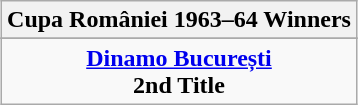<table class="wikitable" style="text-align: center; margin: 0 auto;">
<tr>
<th>Cupa României 1963–64 Winners</th>
</tr>
<tr>
</tr>
<tr>
<td><strong><a href='#'>Dinamo București</a></strong><br><strong>2nd Title</strong></td>
</tr>
</table>
